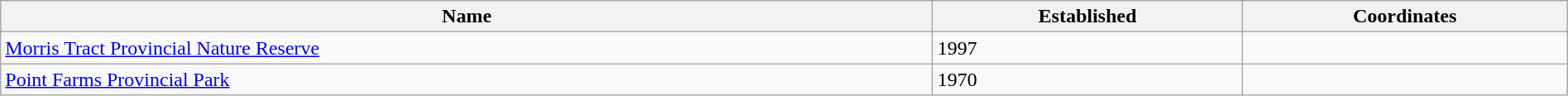<table class='wikitable sortable' style='width:100%'>
<tr>
<th>Name</th>
<th>Established</th>
<th>Coordinates</th>
</tr>
<tr>
<td><a href='#'>Morris Tract Provincial Nature Reserve</a></td>
<td>1997</td>
<td></td>
</tr>
<tr>
<td><a href='#'>Point Farms Provincial Park</a></td>
<td>1970</td>
<td></td>
</tr>
</table>
